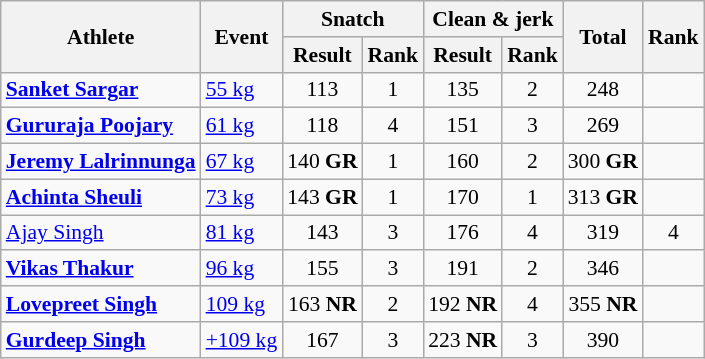<table class=wikitable style="text-align:center; font-size:90%">
<tr>
<th rowspan="2">Athlete</th>
<th rowspan="2">Event</th>
<th colspan="2">Snatch</th>
<th colspan="2">Clean & jerk</th>
<th rowspan="2">Total</th>
<th rowspan="2">Rank</th>
</tr>
<tr>
<th>Result</th>
<th>Rank</th>
<th>Result</th>
<th>Rank</th>
</tr>
<tr>
<td align=left><strong><a href='#'>Sanket Sargar</a></strong></td>
<td align=left><a href='#'>55 kg</a></td>
<td>113</td>
<td>1</td>
<td>135</td>
<td>2</td>
<td>248</td>
<td></td>
</tr>
<tr>
<td align=left><strong><a href='#'>Gururaja Poojary</a> </strong></td>
<td align=left><a href='#'>61 kg</a></td>
<td>118</td>
<td>4</td>
<td>151</td>
<td>3</td>
<td>269</td>
<td></td>
</tr>
<tr>
<td align=left><strong><a href='#'>Jeremy Lalrinnunga</a> </strong></td>
<td align=left><a href='#'>67 kg</a></td>
<td>140 <strong>GR</strong></td>
<td>1</td>
<td>160</td>
<td>2</td>
<td>300 <strong>GR</strong></td>
<td></td>
</tr>
<tr>
<td align=left><strong><a href='#'>Achinta Sheuli</a></strong></td>
<td align=left><a href='#'>73 kg</a></td>
<td>143 <strong>GR</strong></td>
<td>1</td>
<td>170</td>
<td>1</td>
<td>313 <strong>GR</strong></td>
<td></td>
</tr>
<tr>
<td align=left><a href='#'>Ajay Singh</a></td>
<td align=left><a href='#'>81 kg</a></td>
<td>143</td>
<td>3</td>
<td>176</td>
<td>4</td>
<td>319</td>
<td>4</td>
</tr>
<tr>
<td align=left><strong><a href='#'>Vikas Thakur</a></strong></td>
<td align=left><a href='#'>96 kg</a></td>
<td>155</td>
<td>3</td>
<td>191</td>
<td>2</td>
<td>346</td>
<td></td>
</tr>
<tr>
<td align=left><strong><a href='#'>Lovepreet Singh</a></strong></td>
<td align=left><a href='#'>109 kg</a></td>
<td>163 <strong>NR</strong></td>
<td>2</td>
<td>192 <strong>NR</strong></td>
<td>4</td>
<td>355 <strong>NR</strong></td>
<td></td>
</tr>
<tr>
<td align=left><strong><a href='#'>Gurdeep Singh</a></strong></td>
<td align=left><a href='#'>+109 kg</a></td>
<td>167</td>
<td>3</td>
<td>223 <strong>NR</strong></td>
<td>3</td>
<td>390</td>
<td></td>
</tr>
</table>
